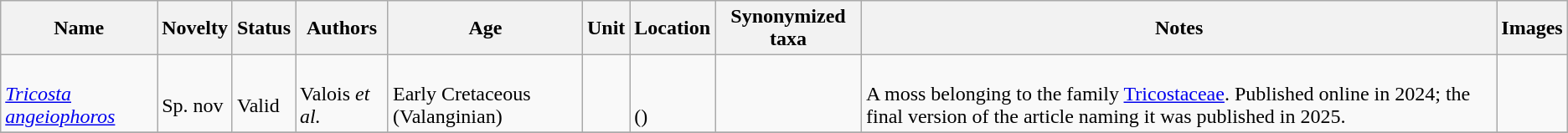<table class="wikitable sortable" align="center">
<tr>
<th>Name</th>
<th>Novelty</th>
<th>Status</th>
<th>Authors</th>
<th>Age</th>
<th>Unit</th>
<th>Location</th>
<th>Synonymized taxa</th>
<th>Notes</th>
<th>Images</th>
</tr>
<tr>
<td><br><em><a href='#'>Tricosta angeiophoros</a></em></td>
<td><br>Sp. nov</td>
<td><br>Valid</td>
<td><br>Valois <em>et al.</em></td>
<td><br>Early Cretaceous (Valanginian)</td>
<td></td>
<td><br><br>()</td>
<td></td>
<td><br>A moss belonging to the family <a href='#'>Tricostaceae</a>. Published online in 2024; the final version of the article naming it was published in 2025.</td>
<td></td>
</tr>
<tr>
</tr>
</table>
